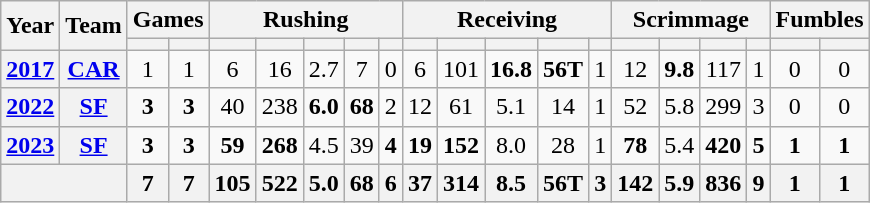<table class= "wikitable" style="text-align:center;">
<tr>
<th rowspan="2">Year</th>
<th rowspan="2">Team</th>
<th colspan="2">Games</th>
<th colspan="5">Rushing</th>
<th colspan="5">Receiving</th>
<th colspan="4">Scrimmage</th>
<th colspan="2">Fumbles</th>
</tr>
<tr>
<th></th>
<th></th>
<th></th>
<th></th>
<th></th>
<th></th>
<th></th>
<th></th>
<th></th>
<th></th>
<th></th>
<th></th>
<th></th>
<th></th>
<th></th>
<th></th>
<th></th>
<th></th>
</tr>
<tr>
<th><a href='#'>2017</a></th>
<th><a href='#'>CAR</a></th>
<td>1</td>
<td>1</td>
<td>6</td>
<td>16</td>
<td>2.7</td>
<td>7</td>
<td>0</td>
<td>6</td>
<td>101</td>
<td><strong>16.8</strong></td>
<td><strong>56T</strong></td>
<td>1</td>
<td>12</td>
<td><strong>9.8</strong></td>
<td>117</td>
<td>1</td>
<td>0</td>
<td>0</td>
</tr>
<tr>
<th><a href='#'>2022</a></th>
<th><a href='#'>SF</a></th>
<td><strong>3</strong></td>
<td><strong>3</strong></td>
<td>40</td>
<td>238</td>
<td><strong>6.0</strong></td>
<td><strong>68</strong></td>
<td>2</td>
<td>12</td>
<td>61</td>
<td>5.1</td>
<td>14</td>
<td>1</td>
<td>52</td>
<td>5.8</td>
<td>299</td>
<td>3</td>
<td>0</td>
<td>0</td>
</tr>
<tr>
<th><a href='#'>2023</a></th>
<th><a href='#'>SF</a></th>
<td><strong>3</strong></td>
<td><strong>3</strong></td>
<td><strong>59</strong></td>
<td><strong>268</strong></td>
<td>4.5</td>
<td>39</td>
<td><strong>4</strong></td>
<td><strong>19</strong></td>
<td><strong>152</strong></td>
<td>8.0</td>
<td>28</td>
<td>1</td>
<td><strong>78</strong></td>
<td>5.4</td>
<td><strong>420</strong></td>
<td><strong>5</strong></td>
<td><strong>1</strong></td>
<td><strong>1</strong></td>
</tr>
<tr>
<th colspan="2"></th>
<th>7</th>
<th>7</th>
<th>105</th>
<th>522</th>
<th>5.0</th>
<th>68</th>
<th>6</th>
<th>37</th>
<th>314</th>
<th>8.5</th>
<th>56T</th>
<th>3</th>
<th>142</th>
<th>5.9</th>
<th>836</th>
<th>9</th>
<th>1</th>
<th>1</th>
</tr>
</table>
